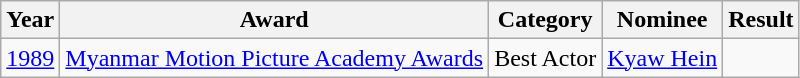<table class="wikitable">
<tr>
<th>Year</th>
<th>Award</th>
<th>Category</th>
<th>Nominee</th>
<th>Result</th>
</tr>
<tr>
<td><a href='#'>1989</a></td>
<td><a href='#'>Myanmar Motion Picture Academy Awards</a></td>
<td>Best Actor</td>
<td><a href='#'>Kyaw Hein</a></td>
<td></td>
</tr>
</table>
